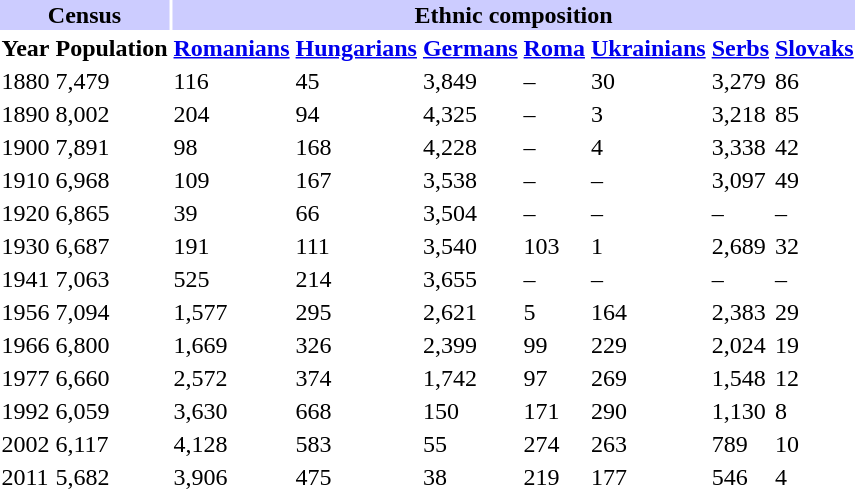<table class="toccolours">
<tr>
<th align="center" colspan="2" style="background:#ccccff;">Census</th>
<th align="center" colspan="7" style="background:#ccccff;">Ethnic composition</th>
</tr>
<tr>
<th>Year</th>
<th>Population</th>
<th><a href='#'>Romanians</a></th>
<th><a href='#'>Hungarians</a></th>
<th><a href='#'>Germans</a></th>
<th><a href='#'>Roma</a></th>
<th><a href='#'>Ukrainians</a></th>
<th><a href='#'>Serbs</a></th>
<th><a href='#'>Slovaks</a></th>
</tr>
<tr>
<td>1880</td>
<td>7,479</td>
<td>116</td>
<td>45</td>
<td>3,849</td>
<td>–</td>
<td>30</td>
<td>3,279</td>
<td>86</td>
</tr>
<tr>
<td>1890</td>
<td>8,002</td>
<td>204</td>
<td>94</td>
<td>4,325</td>
<td>–</td>
<td>3</td>
<td>3,218</td>
<td>85</td>
</tr>
<tr>
<td>1900</td>
<td>7,891</td>
<td>98</td>
<td>168</td>
<td>4,228</td>
<td>–</td>
<td>4</td>
<td>3,338</td>
<td>42</td>
</tr>
<tr>
<td>1910</td>
<td>6,968</td>
<td>109</td>
<td>167</td>
<td>3,538</td>
<td>–</td>
<td>–</td>
<td>3,097</td>
<td>49</td>
</tr>
<tr>
<td>1920</td>
<td>6,865</td>
<td>39</td>
<td>66</td>
<td>3,504</td>
<td>–</td>
<td>–</td>
<td>–</td>
<td>–</td>
</tr>
<tr>
<td>1930</td>
<td>6,687</td>
<td>191</td>
<td>111</td>
<td>3,540</td>
<td>103</td>
<td>1</td>
<td>2,689</td>
<td>32</td>
</tr>
<tr>
<td>1941</td>
<td>7,063</td>
<td>525</td>
<td>214</td>
<td>3,655</td>
<td>–</td>
<td>–</td>
<td>–</td>
<td>–</td>
</tr>
<tr>
<td>1956</td>
<td>7,094</td>
<td>1,577</td>
<td>295</td>
<td>2,621</td>
<td>5</td>
<td>164</td>
<td>2,383</td>
<td>29</td>
</tr>
<tr>
<td>1966</td>
<td>6,800</td>
<td>1,669</td>
<td>326</td>
<td>2,399</td>
<td>99</td>
<td>229</td>
<td>2,024</td>
<td>19</td>
</tr>
<tr>
<td>1977</td>
<td>6,660</td>
<td>2,572</td>
<td>374</td>
<td>1,742</td>
<td>97</td>
<td>269</td>
<td>1,548</td>
<td>12</td>
</tr>
<tr>
<td>1992</td>
<td>6,059</td>
<td>3,630</td>
<td>668</td>
<td>150</td>
<td>171</td>
<td>290</td>
<td>1,130</td>
<td>8</td>
</tr>
<tr>
<td>2002</td>
<td>6,117</td>
<td>4,128</td>
<td>583</td>
<td>55</td>
<td>274</td>
<td>263</td>
<td>789</td>
<td>10</td>
</tr>
<tr>
<td>2011</td>
<td>5,682</td>
<td>3,906</td>
<td>475</td>
<td>38</td>
<td>219</td>
<td>177</td>
<td>546</td>
<td>4</td>
</tr>
</table>
